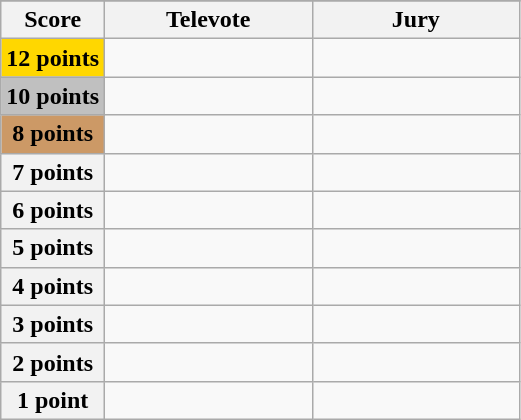<table class="wikitable">
<tr>
</tr>
<tr>
<th scope="col" width="20%">Score</th>
<th scope="col" width="40%">Televote</th>
<th scope="col" width="40%">Jury</th>
</tr>
<tr>
<th scope="row" style="background:gold">12 points</th>
<td></td>
<td></td>
</tr>
<tr>
<th scope="row" style="background:silver">10 points</th>
<td></td>
<td></td>
</tr>
<tr>
<th scope="row" style="background:#CC9966">8 points</th>
<td></td>
<td></td>
</tr>
<tr>
<th scope="row">7 points</th>
<td></td>
<td></td>
</tr>
<tr>
<th scope="row">6 points</th>
<td></td>
<td></td>
</tr>
<tr>
<th scope="row">5 points</th>
<td></td>
<td></td>
</tr>
<tr>
<th scope="row">4 points</th>
<td></td>
<td></td>
</tr>
<tr>
<th scope="row">3 points</th>
<td></td>
<td></td>
</tr>
<tr>
<th scope="row">2 points</th>
<td></td>
<td></td>
</tr>
<tr>
<th scope="row">1 point</th>
<td></td>
<td></td>
</tr>
</table>
